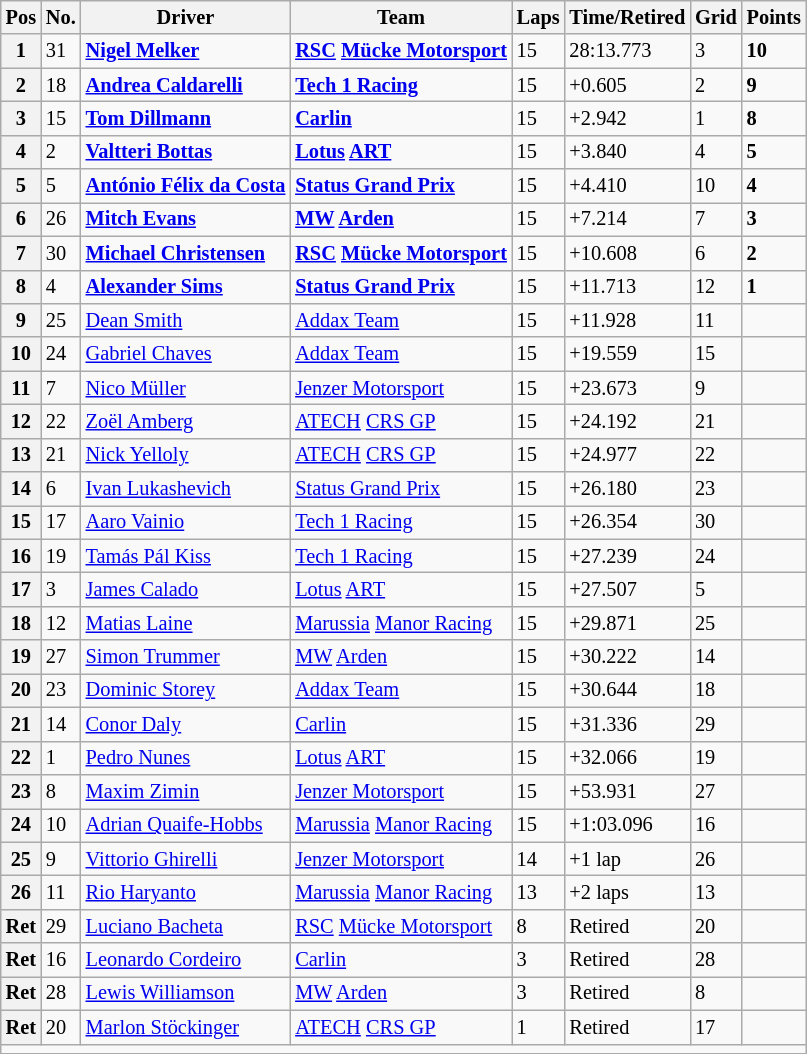<table class="wikitable" style="font-size:85%">
<tr>
<th>Pos</th>
<th>No.</th>
<th>Driver</th>
<th>Team</th>
<th>Laps</th>
<th>Time/Retired</th>
<th>Grid</th>
<th>Points</th>
</tr>
<tr>
<th>1</th>
<td>31</td>
<td> <strong><a href='#'>Nigel Melker</a></strong></td>
<td><strong><a href='#'>RSC</a> <a href='#'>Mücke Motorsport</a></strong></td>
<td>15</td>
<td>28:13.773</td>
<td>3</td>
<td><strong>10</strong></td>
</tr>
<tr>
<th>2</th>
<td>18</td>
<td> <strong><a href='#'>Andrea Caldarelli</a></strong></td>
<td><strong><a href='#'>Tech 1 Racing</a></strong></td>
<td>15</td>
<td>+0.605</td>
<td>2</td>
<td><strong>9 </strong></td>
</tr>
<tr>
<th>3</th>
<td>15</td>
<td> <strong><a href='#'>Tom Dillmann</a></strong></td>
<td><strong><a href='#'>Carlin</a></strong></td>
<td>15</td>
<td>+2.942</td>
<td>1</td>
<td><strong>8 </strong></td>
</tr>
<tr>
<th>4</th>
<td>2</td>
<td> <strong><a href='#'>Valtteri Bottas</a></strong></td>
<td><strong><a href='#'>Lotus</a> <a href='#'>ART</a></strong></td>
<td>15</td>
<td>+3.840</td>
<td>4</td>
<td><strong>5</strong></td>
</tr>
<tr>
<th>5</th>
<td>5</td>
<td> <strong><a href='#'>António Félix da Costa</a></strong></td>
<td><strong><a href='#'>Status Grand Prix</a></strong></td>
<td>15</td>
<td>+4.410</td>
<td>10</td>
<td><strong>4</strong></td>
</tr>
<tr>
<th>6</th>
<td>26</td>
<td> <strong><a href='#'>Mitch Evans</a></strong></td>
<td><strong><a href='#'>MW</a> <a href='#'>Arden</a></strong></td>
<td>15</td>
<td>+7.214</td>
<td>7</td>
<td><strong>3</strong></td>
</tr>
<tr>
<th>7</th>
<td>30</td>
<td> <strong><a href='#'>Michael Christensen</a></strong></td>
<td><strong><a href='#'>RSC</a> <a href='#'>Mücke Motorsport</a></strong></td>
<td>15</td>
<td>+10.608</td>
<td>6</td>
<td><strong>2</strong></td>
</tr>
<tr>
<th>8</th>
<td>4</td>
<td> <strong><a href='#'>Alexander Sims</a></strong></td>
<td><strong><a href='#'>Status Grand Prix</a></strong></td>
<td>15</td>
<td>+11.713</td>
<td>12</td>
<td><strong>1</strong></td>
</tr>
<tr>
<th>9</th>
<td>25</td>
<td> <a href='#'>Dean Smith</a></td>
<td><a href='#'>Addax Team</a></td>
<td>15</td>
<td>+11.928</td>
<td>11</td>
<td></td>
</tr>
<tr>
<th>10</th>
<td>24</td>
<td> <a href='#'>Gabriel Chaves</a></td>
<td><a href='#'>Addax Team</a></td>
<td>15</td>
<td>+19.559</td>
<td>15</td>
<td></td>
</tr>
<tr>
<th>11</th>
<td>7</td>
<td> <a href='#'>Nico Müller</a></td>
<td><a href='#'>Jenzer Motorsport</a></td>
<td>15</td>
<td>+23.673</td>
<td>9</td>
<td></td>
</tr>
<tr>
<th>12</th>
<td>22</td>
<td> <a href='#'>Zoël Amberg</a></td>
<td><a href='#'>ATECH</a> <a href='#'>CRS GP</a></td>
<td>15</td>
<td>+24.192</td>
<td>21</td>
<td></td>
</tr>
<tr>
<th>13</th>
<td>21</td>
<td> <a href='#'>Nick Yelloly</a></td>
<td><a href='#'>ATECH</a> <a href='#'>CRS GP</a></td>
<td>15</td>
<td>+24.977</td>
<td>22</td>
<td></td>
</tr>
<tr>
<th>14</th>
<td>6</td>
<td> <a href='#'>Ivan Lukashevich</a></td>
<td><a href='#'>Status Grand Prix</a></td>
<td>15</td>
<td>+26.180</td>
<td>23</td>
<td></td>
</tr>
<tr>
<th>15</th>
<td>17</td>
<td> <a href='#'>Aaro Vainio</a></td>
<td><a href='#'>Tech 1 Racing</a></td>
<td>15</td>
<td>+26.354</td>
<td>30</td>
<td></td>
</tr>
<tr>
<th>16</th>
<td>19</td>
<td> <a href='#'>Tamás Pál Kiss</a></td>
<td><a href='#'>Tech 1 Racing</a></td>
<td>15</td>
<td>+27.239</td>
<td>24</td>
<td></td>
</tr>
<tr>
<th>17</th>
<td>3</td>
<td> <a href='#'>James Calado</a></td>
<td><a href='#'>Lotus</a> <a href='#'>ART</a></td>
<td>15</td>
<td>+27.507</td>
<td>5</td>
<td></td>
</tr>
<tr>
<th>18</th>
<td>12</td>
<td> <a href='#'>Matias Laine</a></td>
<td><a href='#'>Marussia</a> <a href='#'>Manor Racing</a></td>
<td>15</td>
<td>+29.871</td>
<td>25</td>
<td></td>
</tr>
<tr>
<th>19</th>
<td>27</td>
<td> <a href='#'>Simon Trummer</a></td>
<td><a href='#'>MW</a> <a href='#'>Arden</a></td>
<td>15</td>
<td>+30.222</td>
<td>14</td>
<td></td>
</tr>
<tr>
<th>20</th>
<td>23</td>
<td> <a href='#'>Dominic Storey</a></td>
<td><a href='#'>Addax Team</a></td>
<td>15</td>
<td>+30.644</td>
<td>18</td>
<td></td>
</tr>
<tr>
<th>21</th>
<td>14</td>
<td> <a href='#'>Conor Daly</a></td>
<td><a href='#'>Carlin</a></td>
<td>15</td>
<td>+31.336</td>
<td>29</td>
<td></td>
</tr>
<tr>
<th>22</th>
<td>1</td>
<td> <a href='#'>Pedro Nunes</a></td>
<td><a href='#'>Lotus</a> <a href='#'>ART</a></td>
<td>15</td>
<td>+32.066</td>
<td>19</td>
<td></td>
</tr>
<tr>
<th>23</th>
<td>8</td>
<td> <a href='#'>Maxim Zimin</a></td>
<td><a href='#'>Jenzer Motorsport</a></td>
<td>15</td>
<td>+53.931</td>
<td>27</td>
<td></td>
</tr>
<tr>
<th>24</th>
<td>10</td>
<td> <a href='#'>Adrian Quaife-Hobbs</a></td>
<td><a href='#'>Marussia</a> <a href='#'>Manor Racing</a></td>
<td>15</td>
<td>+1:03.096</td>
<td>16</td>
<td></td>
</tr>
<tr>
<th>25</th>
<td>9</td>
<td> <a href='#'>Vittorio Ghirelli</a></td>
<td><a href='#'>Jenzer Motorsport</a></td>
<td>14</td>
<td>+1 lap</td>
<td>26</td>
<td></td>
</tr>
<tr>
<th>26</th>
<td>11</td>
<td> <a href='#'>Rio Haryanto</a></td>
<td><a href='#'>Marussia</a> <a href='#'>Manor Racing</a></td>
<td>13</td>
<td>+2 laps</td>
<td>13</td>
<td></td>
</tr>
<tr>
<th>Ret</th>
<td>29</td>
<td> <a href='#'>Luciano Bacheta</a></td>
<td><a href='#'>RSC</a> <a href='#'>Mücke Motorsport</a></td>
<td>8</td>
<td>Retired</td>
<td>20</td>
<td></td>
</tr>
<tr>
<th>Ret</th>
<td>16</td>
<td> <a href='#'>Leonardo Cordeiro</a></td>
<td><a href='#'>Carlin</a></td>
<td>3</td>
<td>Retired</td>
<td>28</td>
<td></td>
</tr>
<tr>
<th>Ret</th>
<td>28</td>
<td> <a href='#'>Lewis Williamson</a></td>
<td><a href='#'>MW</a> <a href='#'>Arden</a></td>
<td>3</td>
<td>Retired</td>
<td>8</td>
<td></td>
</tr>
<tr>
<th>Ret</th>
<td>20</td>
<td> <a href='#'>Marlon Stöckinger</a></td>
<td><a href='#'>ATECH</a> <a href='#'>CRS GP</a></td>
<td>1</td>
<td>Retired</td>
<td>17</td>
<td></td>
</tr>
<tr>
<td colspan=8></td>
</tr>
<tr>
</tr>
</table>
